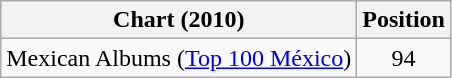<table class="wikitable sortable">
<tr>
<th>Chart (2010)</th>
<th>Position</th>
</tr>
<tr>
<td>Mexican Albums (<a href='#'>Top 100 México</a>)</td>
<td style="text-align:center;">94</td>
</tr>
</table>
